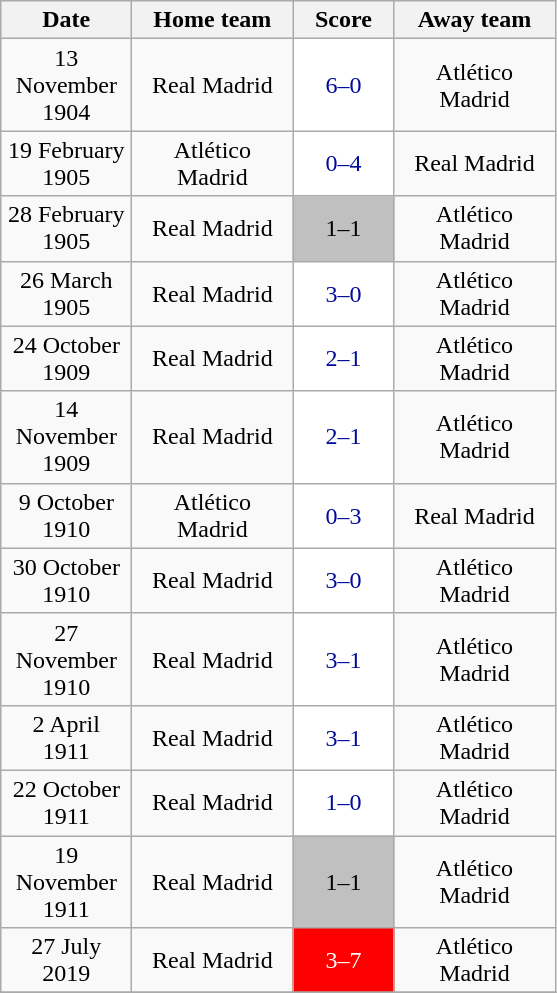<table class="wikitable">
<tr>
<th width=80>Date</th>
<th width=100>Home team</th>
<th width=60>Score</th>
<th width=100>Away team</th>
</tr>
<tr>
<td align="center">13 November 1904</td>
<td align="center">Real Madrid</td>
<td align="center" style="background:#fff; color:#000c99">6–0</td>
<td align="center">Atlético Madrid</td>
</tr>
<tr>
<td align="center">19 February 1905</td>
<td align="center">Atlético Madrid</td>
<td align="center" style="background:#fff; color:#000c99">0–4</td>
<td align="center">Real Madrid</td>
</tr>
<tr>
<td align="center">28 February 1905</td>
<td align="center">Real Madrid</td>
<td align="center" style="background:silver; color:#000000">1–1</td>
<td align="center">Atlético Madrid</td>
</tr>
<tr>
<td align="center">26 March 1905</td>
<td align="center">Real Madrid</td>
<td align="center" style="background:#fff; color:#000c99">3–0</td>
<td align="center">Atlético Madrid</td>
</tr>
<tr>
<td align="center">24 October 1909</td>
<td align="center">Real Madrid</td>
<td align="center" style="background:#fff; color:#000c99">2–1</td>
<td align="center">Atlético Madrid</td>
</tr>
<tr>
<td align="center">14 November 1909</td>
<td align="center">Real Madrid</td>
<td align="center" style="background:#fff; color:#000c99">2–1</td>
<td align="center">Atlético Madrid</td>
</tr>
<tr>
<td align="center">9 October 1910</td>
<td align="center">Atlético Madrid</td>
<td align="center" style="background:#fff; color:#000c99">0–3</td>
<td align="center">Real Madrid</td>
</tr>
<tr>
<td align="center">30 October 1910</td>
<td align="center">Real Madrid</td>
<td align="center" style="background:#fff; color:#000c99">3–0</td>
<td align="center">Atlético Madrid</td>
</tr>
<tr>
<td align="center">27 November 1910</td>
<td align="center">Real Madrid</td>
<td align="center" style="background:#fff; color:#000c99">3–1</td>
<td align="center">Atlético Madrid</td>
</tr>
<tr>
<td align="center">2 April 1911</td>
<td align="center">Real Madrid</td>
<td align="center" style="background:#fff; color:#000c99">3–1</td>
<td align="center">Atlético Madrid</td>
</tr>
<tr>
<td align="center">22 October 1911</td>
<td align="center">Real Madrid</td>
<td align="center" style="background:#fff; color:#000c99">1–0</td>
<td align="center">Atlético Madrid</td>
</tr>
<tr>
<td align="center">19 November 1911</td>
<td align="center">Real Madrid</td>
<td align="center" style="background:silver; color:#000000">1–1</td>
<td align="center">Atlético Madrid</td>
</tr>
<tr>
<td align="center">27 July 2019</td>
<td align="center">Real Madrid</td>
<td align="center" style="background:#FF0000; color:#fff">3–7</td>
<td align="center">Atlético Madrid</td>
</tr>
<tr>
</tr>
</table>
